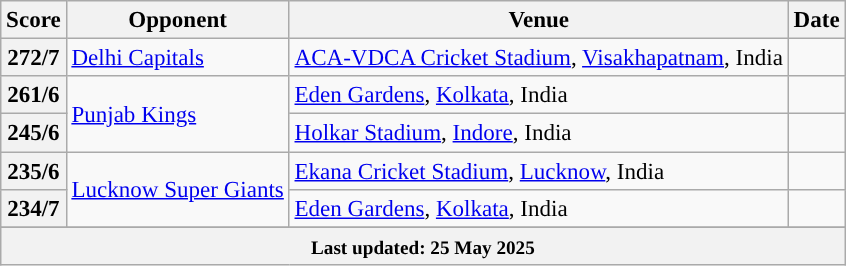<table class="wikitable" style="text-align:left;font-size:96%;">
<tr>
<th><strong>Score</strong></th>
<th><strong>Opponent</strong></th>
<th><strong>Venue</strong></th>
<th><strong>Date</strong></th>
</tr>
<tr>
<th>272/7</th>
<td><a href='#'>Delhi Capitals</a></td>
<td><a href='#'>ACA-VDCA Cricket Stadium</a>, <a href='#'>Visakhapatnam</a>, India</td>
<td></td>
</tr>
<tr>
<th>261/6</th>
<td rowspan=2><a href='#'>Punjab Kings</a></td>
<td><a href='#'>Eden Gardens</a>, <a href='#'>Kolkata</a>, India</td>
<td></td>
</tr>
<tr>
<th>245/6</th>
<td><a href='#'>Holkar Stadium</a>, <a href='#'>Indore</a>, India</td>
<td></td>
</tr>
<tr>
<th>235/6</th>
<td rowspan=2><a href='#'>Lucknow Super Giants</a></td>
<td><a href='#'>Ekana Cricket Stadium</a>, <a href='#'>Lucknow</a>, India</td>
<td></td>
</tr>
<tr>
<th>234/7</th>
<td><a href='#'>Eden Gardens</a>, <a href='#'>Kolkata</a>, India</td>
<td></td>
</tr>
<tr>
</tr>
<tr class="sortbottom">
<th colspan="4"><small>Last updated: 25 May 2025</small></th>
</tr>
</table>
